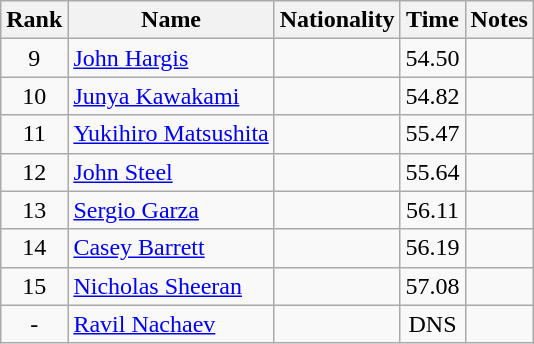<table class="wikitable sortable" style="text-align:center">
<tr>
<th>Rank</th>
<th>Name</th>
<th>Nationality</th>
<th>Time</th>
<th>Notes</th>
</tr>
<tr>
<td>9</td>
<td align=left><a href='#'>John Hargis</a></td>
<td align=left></td>
<td>54.50</td>
<td></td>
</tr>
<tr>
<td>10</td>
<td align=left><a href='#'>Junya Kawakami</a></td>
<td align=left></td>
<td>54.82</td>
<td></td>
</tr>
<tr>
<td>11</td>
<td align=left><a href='#'>Yukihiro Matsushita</a></td>
<td align=left></td>
<td>55.47</td>
<td></td>
</tr>
<tr>
<td>12</td>
<td align=left><a href='#'>John Steel</a></td>
<td align=left></td>
<td>55.64</td>
<td></td>
</tr>
<tr>
<td>13</td>
<td align=left><a href='#'>Sergio Garza</a></td>
<td align=left></td>
<td>56.11</td>
<td></td>
</tr>
<tr>
<td>14</td>
<td align=left><a href='#'>Casey Barrett</a></td>
<td align=left></td>
<td>56.19</td>
<td></td>
</tr>
<tr>
<td>15</td>
<td align=left><a href='#'>Nicholas Sheeran</a></td>
<td align=left></td>
<td>57.08</td>
<td></td>
</tr>
<tr>
<td>-</td>
<td align=left><a href='#'>Ravil Nachaev</a></td>
<td align=left></td>
<td>DNS</td>
<td></td>
</tr>
</table>
